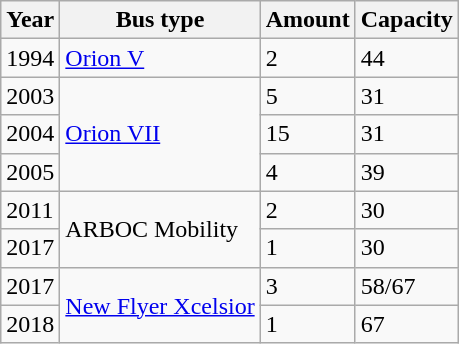<table class="wikitable sortable">
<tr>
<th>Year</th>
<th>Bus type</th>
<th>Amount</th>
<th>Capacity</th>
</tr>
<tr>
<td>1994</td>
<td><a href='#'>Orion V</a></td>
<td>2</td>
<td>44</td>
</tr>
<tr>
<td>2003</td>
<td rowspan="3"><a href='#'>Orion VII</a></td>
<td>5</td>
<td>31</td>
</tr>
<tr>
<td>2004</td>
<td>15</td>
<td>31</td>
</tr>
<tr>
<td>2005</td>
<td>4</td>
<td>39</td>
</tr>
<tr>
<td>2011</td>
<td rowspan="2">ARBOC Mobility</td>
<td>2</td>
<td>30</td>
</tr>
<tr>
<td>2017</td>
<td>1</td>
<td>30</td>
</tr>
<tr>
<td>2017</td>
<td rowspan="2"><a href='#'>New Flyer Xcelsior</a></td>
<td>3</td>
<td>58/67</td>
</tr>
<tr>
<td>2018</td>
<td>1</td>
<td>67</td>
</tr>
</table>
